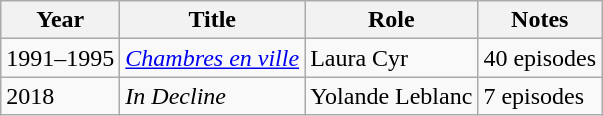<table class="wikitable sortable">
<tr>
<th>Year</th>
<th>Title</th>
<th>Role</th>
<th>Notes</th>
</tr>
<tr>
<td>1991–1995</td>
<td><em><a href='#'>Chambres en ville</a></em></td>
<td>Laura Cyr</td>
<td>40 episodes</td>
</tr>
<tr>
<td>2018</td>
<td><em>In Decline</em></td>
<td>Yolande Leblanc</td>
<td>7 episodes</td>
</tr>
</table>
